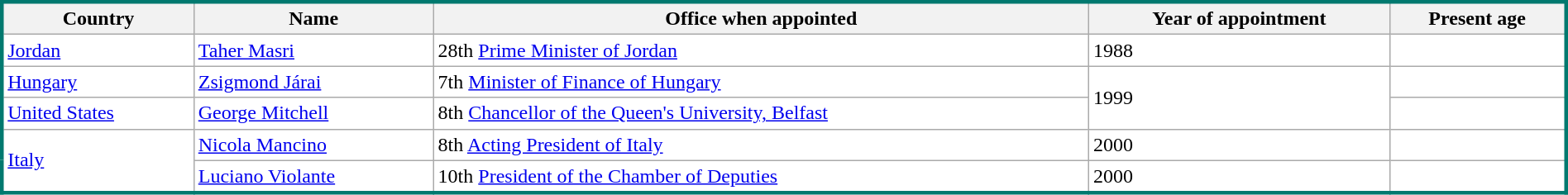<table class="wikitable" style="width:100%; background:white; border:#01796f solid;">
<tr>
<th>Country</th>
<th>Name</th>
<th>Office when appointed</th>
<th>Year of appointment</th>
<th><strong>Present age</strong></th>
</tr>
<tr>
<td><a href='#'>Jordan</a></td>
<td><a href='#'>Taher Masri</a> </td>
<td>28th <a href='#'>Prime Minister of Jordan</a></td>
<td>1988</td>
<td></td>
</tr>
<tr>
<td><a href='#'>Hungary</a></td>
<td><a href='#'>Zsigmond Járai</a> </td>
<td>7th <a href='#'>Minister of Finance of Hungary</a></td>
<td rowspan="2">1999</td>
<td></td>
</tr>
<tr>
<td><a href='#'>United States</a></td>
<td><a href='#'>George Mitchell</a> </td>
<td>8th <a href='#'>Chancellor of the Queen's University, Belfast</a></td>
<td></td>
</tr>
<tr>
<td rowspan="2"><a href='#'>Italy</a></td>
<td><a href='#'>Nicola Mancino</a> </td>
<td>8th <a href='#'>Acting President of Italy</a></td>
<td>2000</td>
<td></td>
</tr>
<tr>
<td><a href='#'>Luciano Violante</a> </td>
<td>10th <a href='#'>President of the Chamber of Deputies</a></td>
<td>2000</td>
<td></td>
</tr>
</table>
